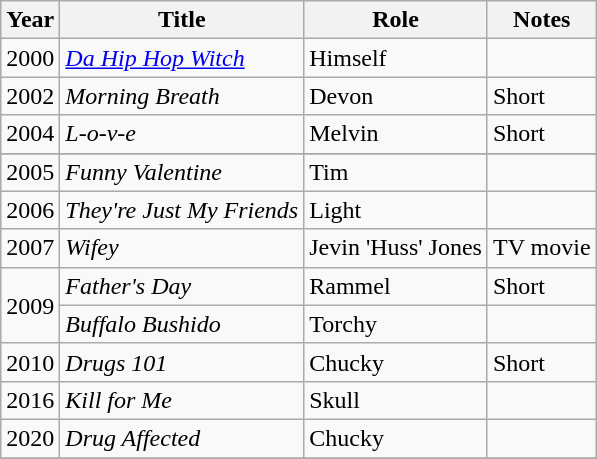<table class="wikitable plainrowheaders sortable" style="margin-right: 0;">
<tr>
<th>Year</th>
<th>Title</th>
<th>Role</th>
<th>Notes</th>
</tr>
<tr>
<td>2000</td>
<td><em><a href='#'>Da Hip Hop Witch</a></em></td>
<td>Himself</td>
<td></td>
</tr>
<tr>
<td>2002</td>
<td><em>Morning Breath</em></td>
<td>Devon</td>
<td>Short</td>
</tr>
<tr>
<td>2004</td>
<td><em>L-o-v-e</em></td>
<td>Melvin</td>
<td>Short</td>
</tr>
<tr>
</tr>
<tr>
<td>2005</td>
<td><em>Funny Valentine</em></td>
<td>Tim</td>
<td></td>
</tr>
<tr>
<td>2006</td>
<td><em>They're Just My Friends</em></td>
<td>Light</td>
<td></td>
</tr>
<tr>
<td>2007</td>
<td><em>Wifey</em></td>
<td>Jevin 'Huss' Jones</td>
<td>TV movie</td>
</tr>
<tr>
<td rowspan=2>2009</td>
<td><em>Father's Day</em></td>
<td>Rammel</td>
<td>Short</td>
</tr>
<tr>
<td><em>Buffalo Bushido </em></td>
<td>Torchy</td>
<td></td>
</tr>
<tr>
<td>2010</td>
<td><em>Drugs 101</em></td>
<td>Chucky</td>
<td>Short</td>
</tr>
<tr>
<td>2016</td>
<td><em>Kill for Me</em></td>
<td>Skull</td>
<td></td>
</tr>
<tr>
<td>2020</td>
<td><em>Drug Affected</em></td>
<td>Chucky</td>
<td></td>
</tr>
<tr>
</tr>
</table>
